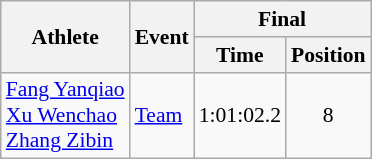<table class="wikitable" style="font-size:90%;">
<tr>
<th rowspan=2>Athlete</th>
<th rowspan=2>Event</th>
<th colspan=2>Final</th>
</tr>
<tr>
<th>Time</th>
<th>Position</th>
</tr>
<tr>
<td><a href='#'>Fang Yanqiao</a><br><a href='#'>Xu Wenchao</a><br><a href='#'>Zhang Zibin</a></td>
<td><a href='#'>Team</a></td>
<td align=center>1:01:02.2</td>
<td align=center>8</td>
</tr>
</table>
